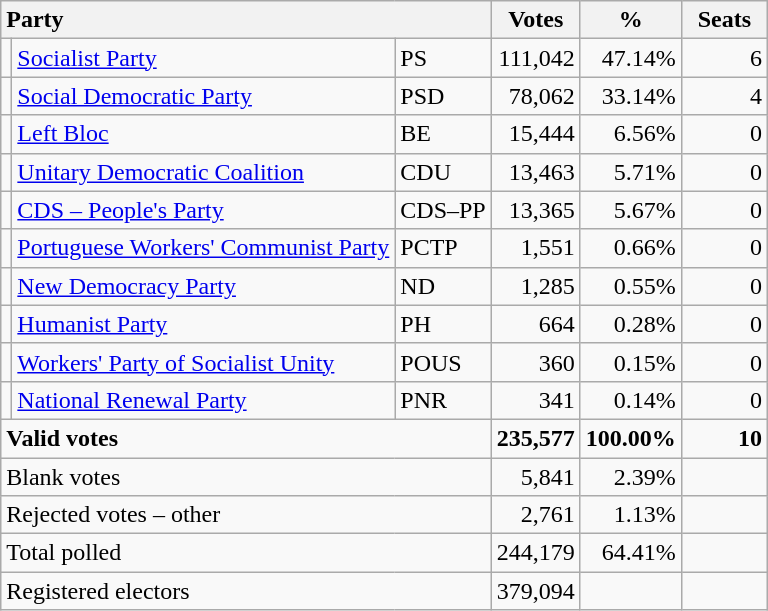<table class="wikitable" border="1" style="text-align:right;">
<tr>
<th style="text-align:left;" colspan=3>Party</th>
<th align=center width="50">Votes</th>
<th align=center width="50">%</th>
<th align=center width="50">Seats</th>
</tr>
<tr>
<td></td>
<td align=left><a href='#'>Socialist Party</a></td>
<td align=left>PS</td>
<td>111,042</td>
<td>47.14%</td>
<td>6</td>
</tr>
<tr>
<td></td>
<td align=left><a href='#'>Social Democratic Party</a></td>
<td align=left>PSD</td>
<td>78,062</td>
<td>33.14%</td>
<td>4</td>
</tr>
<tr>
<td></td>
<td align=left><a href='#'>Left Bloc</a></td>
<td align=left>BE</td>
<td>15,444</td>
<td>6.56%</td>
<td>0</td>
</tr>
<tr>
<td></td>
<td align=left style="white-space: nowrap;"><a href='#'>Unitary Democratic Coalition</a></td>
<td align=left>CDU</td>
<td>13,463</td>
<td>5.71%</td>
<td>0</td>
</tr>
<tr>
<td></td>
<td align=left><a href='#'>CDS – People's Party</a></td>
<td align=left style="white-space: nowrap;">CDS–PP</td>
<td>13,365</td>
<td>5.67%</td>
<td>0</td>
</tr>
<tr>
<td></td>
<td align=left><a href='#'>Portuguese Workers' Communist Party</a></td>
<td align=left>PCTP</td>
<td>1,551</td>
<td>0.66%</td>
<td>0</td>
</tr>
<tr>
<td></td>
<td align=left><a href='#'>New Democracy Party</a></td>
<td align=left>ND</td>
<td>1,285</td>
<td>0.55%</td>
<td>0</td>
</tr>
<tr>
<td></td>
<td align=left><a href='#'>Humanist Party</a></td>
<td align=left>PH</td>
<td>664</td>
<td>0.28%</td>
<td>0</td>
</tr>
<tr>
<td></td>
<td align=left><a href='#'>Workers' Party of Socialist Unity</a></td>
<td align=left>POUS</td>
<td>360</td>
<td>0.15%</td>
<td>0</td>
</tr>
<tr>
<td></td>
<td align=left><a href='#'>National Renewal Party</a></td>
<td align=left>PNR</td>
<td>341</td>
<td>0.14%</td>
<td>0</td>
</tr>
<tr style="font-weight:bold">
<td align=left colspan=3>Valid votes</td>
<td>235,577</td>
<td>100.00%</td>
<td>10</td>
</tr>
<tr>
<td align=left colspan=3>Blank votes</td>
<td>5,841</td>
<td>2.39%</td>
<td></td>
</tr>
<tr>
<td align=left colspan=3>Rejected votes – other</td>
<td>2,761</td>
<td>1.13%</td>
<td></td>
</tr>
<tr>
<td align=left colspan=3>Total polled</td>
<td>244,179</td>
<td>64.41%</td>
<td></td>
</tr>
<tr>
<td align=left colspan=3>Registered electors</td>
<td>379,094</td>
<td></td>
<td></td>
</tr>
</table>
